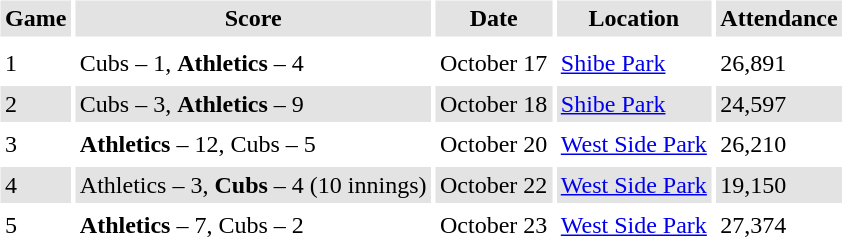<table border="0" cellspacing="3" cellpadding="3">
<tr style="background: #e3e3e3;">
<th>Game</th>
<th>Score</th>
<th>Date</th>
<th>Location</th>
<th>Attendance</th>
</tr>
<tr style="background: #e3e3e3;">
</tr>
<tr>
<td>1</td>
<td>Cubs – 1, <strong>Athletics</strong> – 4</td>
<td>October 17</td>
<td><a href='#'>Shibe Park</a></td>
<td>26,891</td>
</tr>
<tr style="background: #e3e3e3;">
<td>2</td>
<td>Cubs – 3, <strong>Athletics</strong> – 9</td>
<td>October 18</td>
<td><a href='#'>Shibe Park</a></td>
<td>24,597</td>
</tr>
<tr>
<td>3</td>
<td><strong>Athletics</strong> – 12, Cubs – 5</td>
<td>October 20</td>
<td><a href='#'>West Side Park</a></td>
<td>26,210</td>
</tr>
<tr style="background: #e3e3e3;">
<td>4</td>
<td>Athletics – 3, <strong>Cubs</strong> – 4 (10 innings)</td>
<td>October 22</td>
<td><a href='#'>West Side Park</a></td>
<td>19,150</td>
</tr>
<tr>
<td>5</td>
<td><strong>Athletics</strong> – 7, Cubs – 2</td>
<td>October 23</td>
<td><a href='#'>West Side Park</a></td>
<td>27,374</td>
</tr>
<tr style="background: #e3e3e3;">
</tr>
</table>
